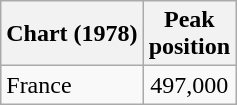<table class="wikitable">
<tr>
<th>Chart (1978)</th>
<th>Peak<br>position</th>
</tr>
<tr>
<td align="left">France</td>
<td style="text-align:center;">497,000</td>
</tr>
</table>
